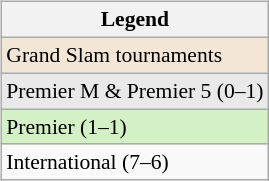<table>
<tr valign=top>
<td><br><table class=wikitable style=font-size:90%>
<tr>
<th>Legend</th>
</tr>
<tr>
<td bgcolor=f3e6d7>Grand Slam tournaments</td>
</tr>
<tr>
<td bgcolor=e9e9e9>Premier M & Premier 5 (0–1)</td>
</tr>
<tr>
<td bgcolor=d4f1c5>Premier (1–1)</td>
</tr>
<tr>
<td>International (7–6)</td>
</tr>
</table>
</td>
</tr>
</table>
